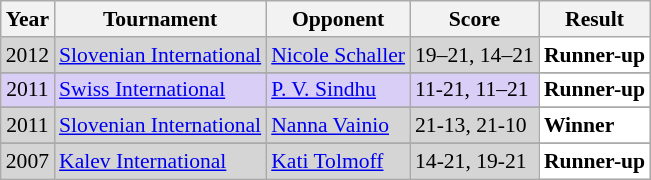<table class="sortable wikitable" style="font-size: 90%;">
<tr>
<th>Year</th>
<th>Tournament</th>
<th>Opponent</th>
<th>Score</th>
<th>Result</th>
</tr>
<tr style="background:#D5D5D5">
<td align="center">2012</td>
<td align="left"><a href='#'>Slovenian International</a></td>
<td align="left"> <a href='#'>Nicole Schaller</a></td>
<td align="left">19–21, 14–21</td>
<td style="text-align:left; background:white"> <strong>Runner-up</strong></td>
</tr>
<tr>
</tr>
<tr style="background:#D8CEF6">
<td align="center">2011</td>
<td align="left"><a href='#'>Swiss International</a></td>
<td align="left"> <a href='#'>P. V. Sindhu</a></td>
<td align="left">11-21, 11–21</td>
<td style="text-align:left; background:white"> <strong>Runner-up</strong></td>
</tr>
<tr>
</tr>
<tr style="background:#D5D5D5">
<td align="center">2011</td>
<td align="left"><a href='#'>Slovenian International</a></td>
<td align="left"> <a href='#'>Nanna Vainio</a></td>
<td align="left">21-13, 21-10</td>
<td style="text-align:left; background:white"> <strong>Winner</strong></td>
</tr>
<tr>
</tr>
<tr style="background:#D5D5D5">
<td align="center">2007</td>
<td align="left"><a href='#'>Kalev International</a></td>
<td align="left"> <a href='#'>Kati Tolmoff</a></td>
<td align="left">14-21, 19-21</td>
<td style="text-align:left; background:white"> <strong>Runner-up</strong></td>
</tr>
</table>
